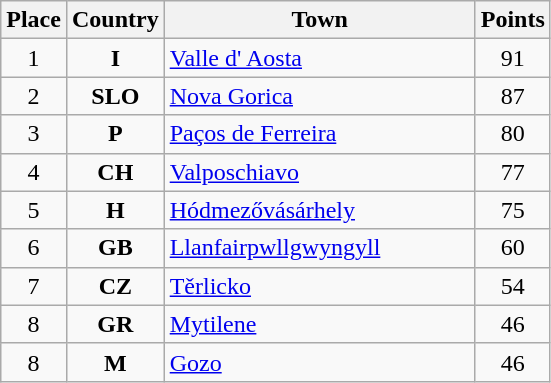<table class="wikitable" style="text-align;">
<tr>
<th width="25">Place</th>
<th width="25">Country</th>
<th width="200">Town</th>
<th width="25">Points</th>
</tr>
<tr>
<td align="center">1</td>
<td align="center"><strong>I</strong></td>
<td align="left"><a href='#'>Valle d' Aosta</a></td>
<td align="center">91</td>
</tr>
<tr>
<td align="center">2</td>
<td align="center"><strong>SLO</strong></td>
<td align="left"><a href='#'>Nova Gorica</a></td>
<td align="center">87</td>
</tr>
<tr>
<td align="center">3</td>
<td align="center"><strong>P</strong></td>
<td align="left"><a href='#'>Paços de Ferreira</a></td>
<td align="center">80</td>
</tr>
<tr>
<td align="center">4</td>
<td align="center"><strong>CH</strong></td>
<td align="left"><a href='#'>Valposchiavo</a></td>
<td align="center">77</td>
</tr>
<tr>
<td align="center">5</td>
<td align="center"><strong>H</strong></td>
<td align="left"><a href='#'>Hódmezővásárhely</a></td>
<td align="center">75</td>
</tr>
<tr>
<td align="center">6</td>
<td align="center"><strong>GB</strong></td>
<td align="left"><a href='#'>Llanfairpwllgwyngyll</a></td>
<td align="center">60</td>
</tr>
<tr>
<td align="center">7</td>
<td align="center"><strong>CZ</strong></td>
<td align="left"><a href='#'>Těrlicko</a></td>
<td align="center">54</td>
</tr>
<tr>
<td align="center">8</td>
<td align="center"><strong>GR</strong></td>
<td align="left"><a href='#'>Mytilene</a></td>
<td align="center">46</td>
</tr>
<tr>
<td align="center">8</td>
<td align="center"><strong>M</strong></td>
<td align="left"><a href='#'>Gozo</a></td>
<td align="center">46</td>
</tr>
</table>
